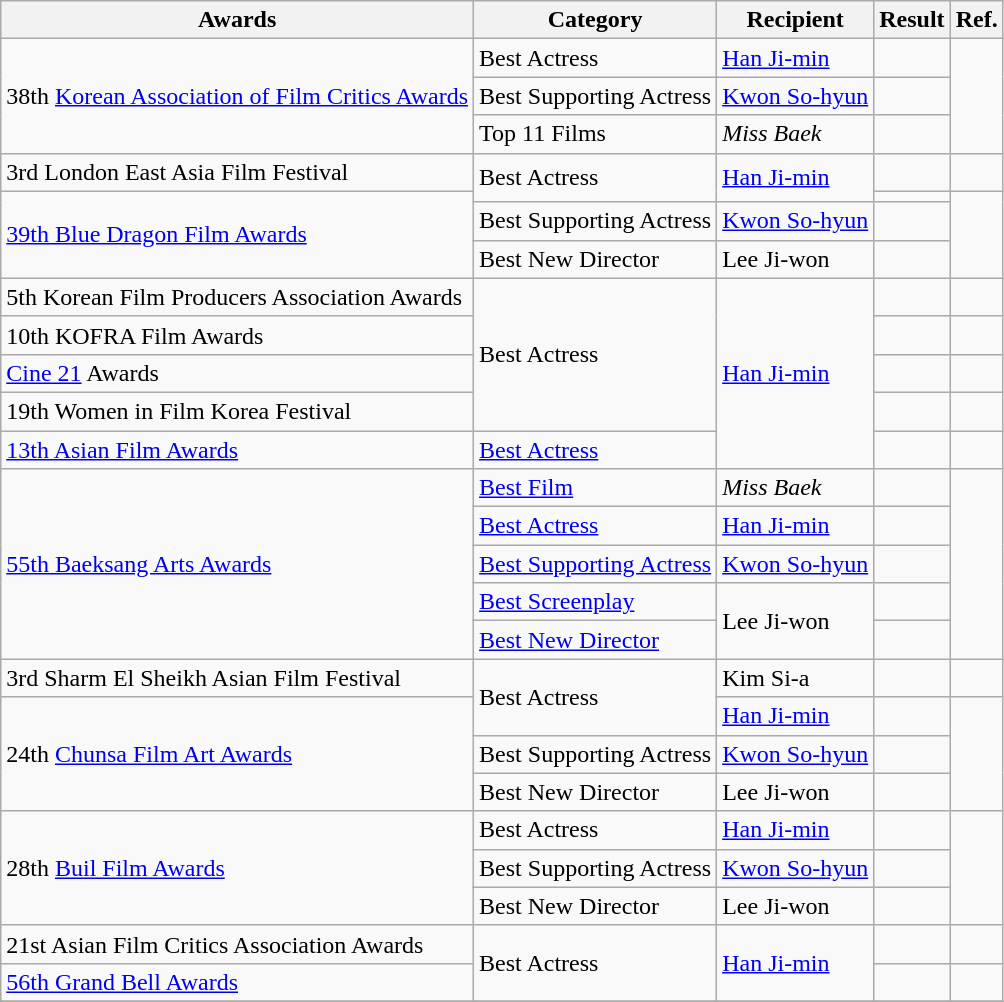<table class="wikitable sortable">
<tr>
<th>Awards</th>
<th>Category</th>
<th>Recipient</th>
<th>Result</th>
<th>Ref.</th>
</tr>
<tr>
<td rowspan=3>38th <a href='#'>Korean Association of Film Critics Awards</a></td>
<td>Best Actress</td>
<td><a href='#'>Han Ji-min</a></td>
<td></td>
<td rowspan=3></td>
</tr>
<tr>
<td>Best Supporting Actress</td>
<td><a href='#'>Kwon So-hyun</a></td>
<td></td>
</tr>
<tr>
<td>Top 11 Films</td>
<td><em>Miss Baek</em></td>
<td></td>
</tr>
<tr>
<td>3rd London East Asia Film Festival</td>
<td rowspan=2>Best Actress</td>
<td rowspan=2><a href='#'>Han Ji-min</a></td>
<td></td>
<td></td>
</tr>
<tr>
<td rowspan=3><a href='#'>39th Blue Dragon Film Awards</a></td>
<td></td>
<td rowspan=3></td>
</tr>
<tr>
<td>Best Supporting Actress</td>
<td><a href='#'>Kwon So-hyun</a></td>
<td></td>
</tr>
<tr>
<td>Best New Director</td>
<td>Lee Ji-won</td>
<td></td>
</tr>
<tr>
<td>5th Korean Film Producers Association Awards</td>
<td rowspan=4>Best Actress</td>
<td rowspan=5><a href='#'>Han Ji-min</a></td>
<td></td>
<td rowspan=1></td>
</tr>
<tr>
<td>10th KOFRA Film Awards</td>
<td></td>
<td></td>
</tr>
<tr>
<td><a href='#'>Cine 21</a> Awards</td>
<td></td>
<td></td>
</tr>
<tr>
<td>19th Women in Film Korea Festival</td>
<td></td>
<td></td>
</tr>
<tr>
<td><a href='#'>13th Asian Film Awards</a></td>
<td><a href='#'>Best Actress</a></td>
<td></td>
<td></td>
</tr>
<tr>
<td rowspan=5><a href='#'>55th Baeksang Arts Awards</a></td>
<td><a href='#'>Best Film</a></td>
<td><em> Miss Baek</em></td>
<td></td>
<td rowspan=5></td>
</tr>
<tr>
<td><a href='#'>Best Actress</a></td>
<td><a href='#'>Han Ji-min</a></td>
<td></td>
</tr>
<tr>
<td><a href='#'>Best Supporting Actress</a></td>
<td><a href='#'>Kwon So-hyun</a></td>
<td></td>
</tr>
<tr>
<td><a href='#'>Best Screenplay</a></td>
<td rowspan=2>Lee Ji-won</td>
<td></td>
</tr>
<tr>
<td><a href='#'>Best New Director</a></td>
<td></td>
</tr>
<tr>
<td>3rd Sharm El Sheikh Asian Film Festival</td>
<td rowspan=2>Best Actress</td>
<td>Kim Si-a</td>
<td></td>
<td></td>
</tr>
<tr>
<td rowspan=3>24th <a href='#'>Chunsa Film Art Awards</a></td>
<td><a href='#'>Han Ji-min</a></td>
<td></td>
<td rowspan=3></td>
</tr>
<tr>
<td>Best Supporting Actress</td>
<td><a href='#'>Kwon So-hyun</a></td>
<td></td>
</tr>
<tr>
<td>Best New Director</td>
<td>Lee Ji-won</td>
<td></td>
</tr>
<tr>
<td rowspan=3>28th <a href='#'>Buil Film Awards</a></td>
<td>Best Actress</td>
<td><a href='#'>Han Ji-min</a></td>
<td></td>
<td rowspan=3></td>
</tr>
<tr>
<td>Best Supporting Actress</td>
<td><a href='#'>Kwon So-hyun</a></td>
<td></td>
</tr>
<tr>
<td>Best New Director</td>
<td>Lee Ji-won</td>
<td></td>
</tr>
<tr>
<td>21st Asian Film Critics Association Awards</td>
<td rowspan=2>Best Actress</td>
<td rowspan=2><a href='#'>Han Ji-min</a></td>
<td></td>
<td></td>
</tr>
<tr>
<td><a href='#'>56th Grand Bell Awards</a></td>
<td></td>
<td></td>
</tr>
<tr>
</tr>
</table>
